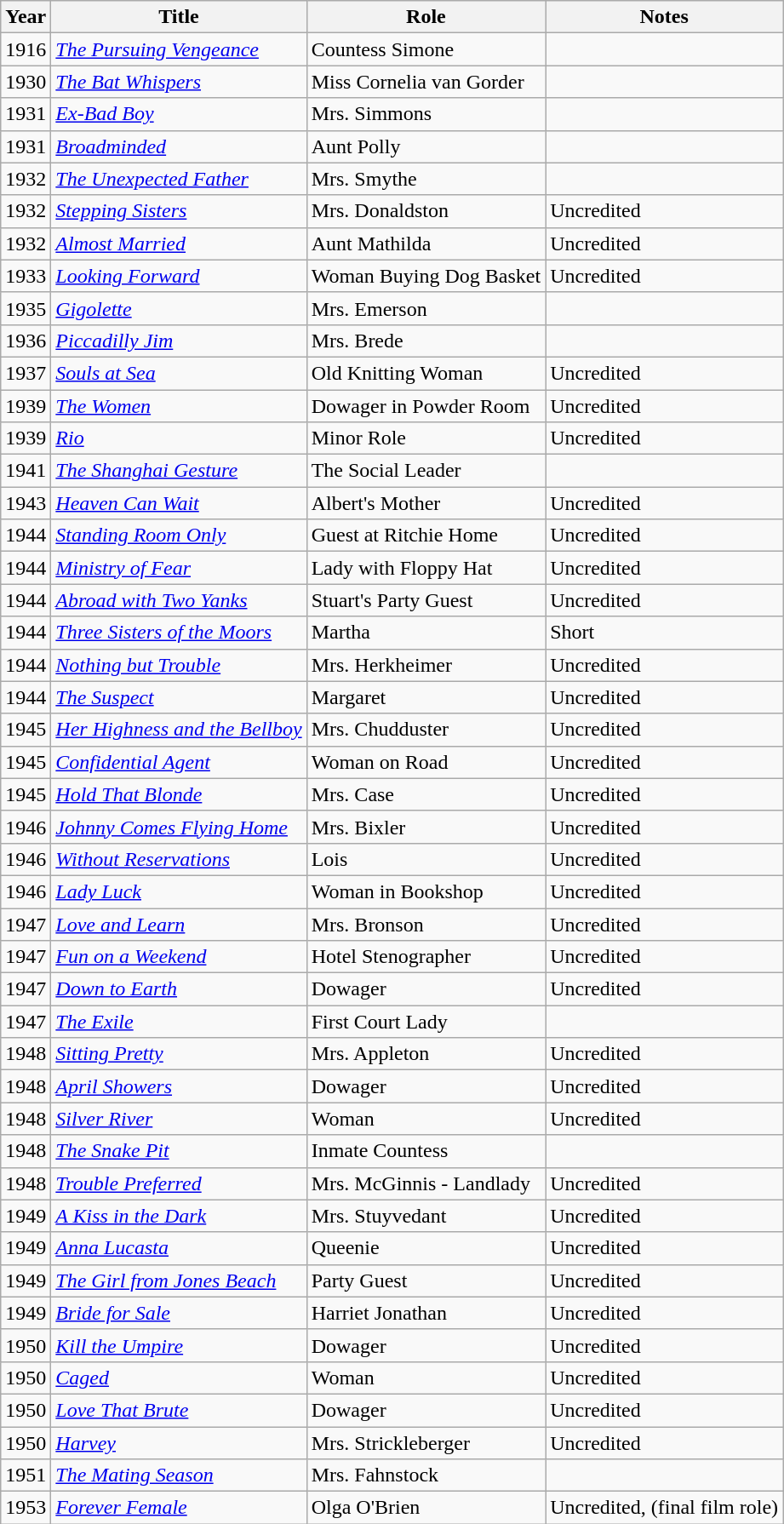<table class="wikitable">
<tr>
<th>Year</th>
<th>Title</th>
<th>Role</th>
<th>Notes</th>
</tr>
<tr>
<td>1916</td>
<td><em><a href='#'>The Pursuing Vengeance</a></em></td>
<td>Countess Simone</td>
<td></td>
</tr>
<tr>
<td>1930</td>
<td><em><a href='#'>The Bat Whispers</a></em></td>
<td>Miss Cornelia van Gorder</td>
<td></td>
</tr>
<tr>
<td>1931</td>
<td><em><a href='#'>Ex-Bad Boy</a></em></td>
<td>Mrs. Simmons</td>
<td></td>
</tr>
<tr>
<td>1931</td>
<td><em><a href='#'>Broadminded</a></em></td>
<td>Aunt Polly</td>
<td></td>
</tr>
<tr>
<td>1932</td>
<td><em><a href='#'>The Unexpected Father</a></em></td>
<td>Mrs. Smythe</td>
<td></td>
</tr>
<tr>
<td>1932</td>
<td><em><a href='#'>Stepping Sisters</a></em></td>
<td>Mrs. Donaldston</td>
<td>Uncredited</td>
</tr>
<tr>
<td>1932</td>
<td><em><a href='#'>Almost Married</a></em></td>
<td>Aunt Mathilda</td>
<td>Uncredited</td>
</tr>
<tr>
<td>1933</td>
<td><em><a href='#'>Looking Forward</a></em></td>
<td>Woman Buying Dog Basket</td>
<td>Uncredited</td>
</tr>
<tr>
<td>1935</td>
<td><em><a href='#'>Gigolette</a></em></td>
<td>Mrs. Emerson</td>
<td></td>
</tr>
<tr>
<td>1936</td>
<td><em><a href='#'>Piccadilly Jim</a></em></td>
<td>Mrs. Brede</td>
<td></td>
</tr>
<tr>
<td>1937</td>
<td><em><a href='#'>Souls at Sea</a></em></td>
<td>Old Knitting Woman</td>
<td>Uncredited</td>
</tr>
<tr>
<td>1939</td>
<td><em><a href='#'>The Women</a></em></td>
<td>Dowager in Powder Room</td>
<td>Uncredited</td>
</tr>
<tr>
<td>1939</td>
<td><em><a href='#'>Rio</a></em></td>
<td>Minor Role</td>
<td>Uncredited</td>
</tr>
<tr>
<td>1941</td>
<td><em><a href='#'>The Shanghai Gesture</a></em></td>
<td>The Social Leader</td>
<td></td>
</tr>
<tr>
<td>1943</td>
<td><em><a href='#'>Heaven Can Wait</a></em></td>
<td>Albert's Mother</td>
<td>Uncredited</td>
</tr>
<tr>
<td>1944</td>
<td><em><a href='#'>Standing Room Only</a></em></td>
<td>Guest at Ritchie Home</td>
<td>Uncredited</td>
</tr>
<tr>
<td>1944</td>
<td><em><a href='#'>Ministry of Fear</a></em></td>
<td>Lady with Floppy Hat</td>
<td>Uncredited</td>
</tr>
<tr>
<td>1944</td>
<td><em><a href='#'>Abroad with Two Yanks</a></em></td>
<td>Stuart's Party Guest</td>
<td>Uncredited</td>
</tr>
<tr>
<td>1944</td>
<td><em><a href='#'>Three Sisters of the Moors</a></em></td>
<td>Martha</td>
<td>Short</td>
</tr>
<tr>
<td>1944</td>
<td><em><a href='#'>Nothing but Trouble</a></em></td>
<td>Mrs. Herkheimer</td>
<td>Uncredited</td>
</tr>
<tr>
<td>1944</td>
<td><em><a href='#'>The Suspect</a></em></td>
<td>Margaret</td>
<td>Uncredited</td>
</tr>
<tr>
<td>1945</td>
<td><em><a href='#'>Her Highness and the Bellboy</a></em></td>
<td>Mrs. Chudduster</td>
<td>Uncredited</td>
</tr>
<tr>
<td>1945</td>
<td><em><a href='#'>Confidential Agent</a></em></td>
<td>Woman on Road</td>
<td>Uncredited</td>
</tr>
<tr>
<td>1945</td>
<td><em><a href='#'>Hold That Blonde</a></em></td>
<td>Mrs. Case</td>
<td>Uncredited</td>
</tr>
<tr>
<td>1946</td>
<td><em><a href='#'>Johnny Comes Flying Home</a></em></td>
<td>Mrs. Bixler</td>
<td>Uncredited</td>
</tr>
<tr>
<td>1946</td>
<td><em><a href='#'>Without Reservations</a></em></td>
<td>Lois</td>
<td>Uncredited</td>
</tr>
<tr>
<td>1946</td>
<td><em><a href='#'>Lady Luck</a></em></td>
<td>Woman in Bookshop</td>
<td>Uncredited</td>
</tr>
<tr>
<td>1947</td>
<td><em><a href='#'>Love and Learn</a></em></td>
<td>Mrs. Bronson</td>
<td>Uncredited</td>
</tr>
<tr>
<td>1947</td>
<td><em><a href='#'>Fun on a Weekend</a></em></td>
<td>Hotel Stenographer</td>
<td>Uncredited</td>
</tr>
<tr>
<td>1947</td>
<td><em><a href='#'>Down to Earth</a></em></td>
<td>Dowager</td>
<td>Uncredited</td>
</tr>
<tr>
<td>1947</td>
<td><em><a href='#'>The Exile</a></em></td>
<td>First Court Lady</td>
<td></td>
</tr>
<tr>
<td>1948</td>
<td><em><a href='#'>Sitting Pretty</a></em></td>
<td>Mrs. Appleton</td>
<td>Uncredited</td>
</tr>
<tr>
<td>1948</td>
<td><em><a href='#'>April Showers</a></em></td>
<td>Dowager</td>
<td>Uncredited</td>
</tr>
<tr>
<td>1948</td>
<td><em><a href='#'>Silver River</a></em></td>
<td>Woman</td>
<td>Uncredited</td>
</tr>
<tr>
<td>1948</td>
<td><em><a href='#'>The Snake Pit</a></em></td>
<td>Inmate Countess</td>
<td></td>
</tr>
<tr>
<td>1948</td>
<td><em><a href='#'>Trouble Preferred</a></em></td>
<td>Mrs. McGinnis - Landlady</td>
<td>Uncredited</td>
</tr>
<tr>
<td>1949</td>
<td><em><a href='#'>A Kiss in the Dark</a></em></td>
<td>Mrs. Stuyvedant</td>
<td>Uncredited</td>
</tr>
<tr>
<td>1949</td>
<td><em><a href='#'>Anna Lucasta</a></em></td>
<td>Queenie</td>
<td>Uncredited</td>
</tr>
<tr>
<td>1949</td>
<td><em><a href='#'>The Girl from Jones Beach</a></em></td>
<td>Party Guest</td>
<td>Uncredited</td>
</tr>
<tr>
<td>1949</td>
<td><em><a href='#'>Bride for Sale</a></em></td>
<td>Harriet Jonathan</td>
<td>Uncredited</td>
</tr>
<tr>
<td>1950</td>
<td><em><a href='#'>Kill the Umpire</a></em></td>
<td>Dowager</td>
<td>Uncredited</td>
</tr>
<tr>
<td>1950</td>
<td><em><a href='#'>Caged</a></em></td>
<td>Woman</td>
<td>Uncredited</td>
</tr>
<tr>
<td>1950</td>
<td><em><a href='#'>Love That Brute</a></em></td>
<td>Dowager</td>
<td>Uncredited</td>
</tr>
<tr>
<td>1950</td>
<td><em><a href='#'>Harvey</a></em></td>
<td>Mrs. Strickleberger</td>
<td>Uncredited</td>
</tr>
<tr>
<td>1951</td>
<td><em><a href='#'>The Mating Season</a></em></td>
<td>Mrs. Fahnstock</td>
<td></td>
</tr>
<tr>
<td>1953</td>
<td><em><a href='#'>Forever Female</a></em></td>
<td>Olga O'Brien</td>
<td>Uncredited, (final film role)</td>
</tr>
</table>
